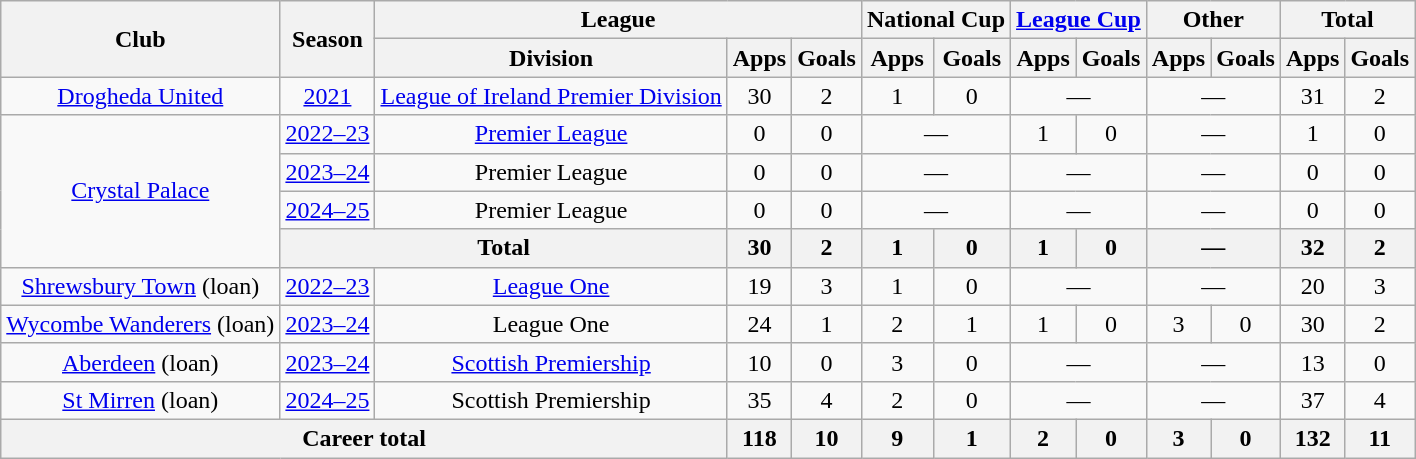<table class="wikitable" style="text-align: center;">
<tr>
<th rowspan="2">Club</th>
<th rowspan="2">Season</th>
<th colspan="3">League</th>
<th colspan="2">National Cup</th>
<th colspan="2"><a href='#'>League Cup</a></th>
<th colspan="2">Other</th>
<th colspan="2">Total</th>
</tr>
<tr>
<th>Division</th>
<th>Apps</th>
<th>Goals</th>
<th>Apps</th>
<th>Goals</th>
<th>Apps</th>
<th>Goals</th>
<th>Apps</th>
<th>Goals</th>
<th>Apps</th>
<th>Goals</th>
</tr>
<tr>
<td><a href='#'>Drogheda United</a></td>
<td><a href='#'>2021</a></td>
<td><a href='#'>League of Ireland Premier Division</a></td>
<td>30</td>
<td>2</td>
<td>1</td>
<td>0</td>
<td colspan="2">—</td>
<td colspan="2">—</td>
<td>31</td>
<td>2</td>
</tr>
<tr>
<td rowspan="4"><a href='#'>Crystal Palace</a></td>
<td><a href='#'>2022–23</a></td>
<td><a href='#'>Premier League</a></td>
<td>0</td>
<td>0</td>
<td colspan="2">—</td>
<td>1</td>
<td>0</td>
<td colspan="2">—</td>
<td>1</td>
<td>0</td>
</tr>
<tr>
<td><a href='#'>2023–24</a></td>
<td>Premier League</td>
<td>0</td>
<td>0</td>
<td colspan="2">—</td>
<td colspan="2">—</td>
<td colspan="2">—</td>
<td>0</td>
<td>0</td>
</tr>
<tr>
<td><a href='#'>2024–25</a></td>
<td>Premier League</td>
<td>0</td>
<td>0</td>
<td colspan="2">—</td>
<td colspan="2">—</td>
<td colspan="2">—</td>
<td>0</td>
<td>0</td>
</tr>
<tr>
<th colspan=2>Total</th>
<th>30</th>
<th>2</th>
<th>1</th>
<th>0</th>
<th>1</th>
<th>0</th>
<th colspan="2">—</th>
<th>32</th>
<th>2</th>
</tr>
<tr>
<td><a href='#'>Shrewsbury Town</a> (loan)</td>
<td><a href='#'>2022–23</a></td>
<td><a href='#'>League One</a></td>
<td>19</td>
<td>3</td>
<td>1</td>
<td>0</td>
<td colspan="2">—</td>
<td colspan="2">—</td>
<td>20</td>
<td>3</td>
</tr>
<tr>
<td><a href='#'>Wycombe Wanderers</a> (loan)</td>
<td><a href='#'>2023–24</a></td>
<td>League One</td>
<td>24</td>
<td>1</td>
<td>2</td>
<td>1</td>
<td>1</td>
<td>0</td>
<td>3</td>
<td>0</td>
<td>30</td>
<td>2</td>
</tr>
<tr>
<td><a href='#'>Aberdeen</a> (loan)</td>
<td><a href='#'>2023–24</a></td>
<td><a href='#'>Scottish Premiership</a></td>
<td>10</td>
<td>0</td>
<td>3</td>
<td>0</td>
<td colspan="2">—</td>
<td colspan="2">—</td>
<td>13</td>
<td>0</td>
</tr>
<tr>
<td><a href='#'>St Mirren</a> (loan)</td>
<td><a href='#'>2024–25</a></td>
<td>Scottish Premiership</td>
<td>35</td>
<td>4</td>
<td>2</td>
<td>0</td>
<td colspan="2">—</td>
<td colspan="2">—</td>
<td>37</td>
<td>4</td>
</tr>
<tr>
<th colspan=3>Career total</th>
<th>118</th>
<th>10</th>
<th>9</th>
<th>1</th>
<th>2</th>
<th>0</th>
<th>3</th>
<th>0</th>
<th>132</th>
<th>11</th>
</tr>
</table>
